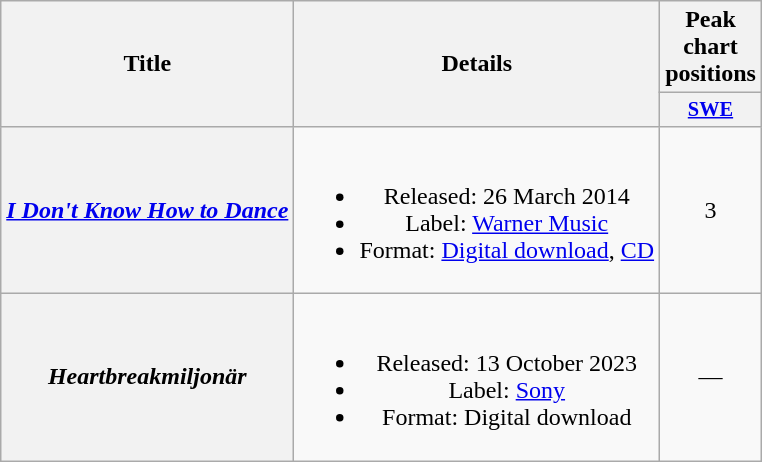<table class="wikitable plainrowheaders" style="text-align:center;">
<tr>
<th scope="col" rowspan="2">Title</th>
<th scope="col" rowspan="2">Details</th>
<th scope="col">Peak chart positions</th>
</tr>
<tr>
<th scope="col" style="width:3em;font-size:85%;"><a href='#'>SWE</a><br></th>
</tr>
<tr>
<th scope="row"><em><a href='#'>I Don't Know How to Dance</a></em></th>
<td><br><ul><li>Released: 26 March 2014</li><li>Label: <a href='#'>Warner Music</a></li><li>Format: <a href='#'>Digital download</a>, <a href='#'>CD</a></li></ul></td>
<td>3</td>
</tr>
<tr>
<th scope="row"><em>Heartbreakmiljonär</em></th>
<td><br><ul><li>Released: 13 October 2023</li><li>Label: <a href='#'>Sony</a></li><li>Format: Digital download</li></ul></td>
<td>—</td>
</tr>
</table>
